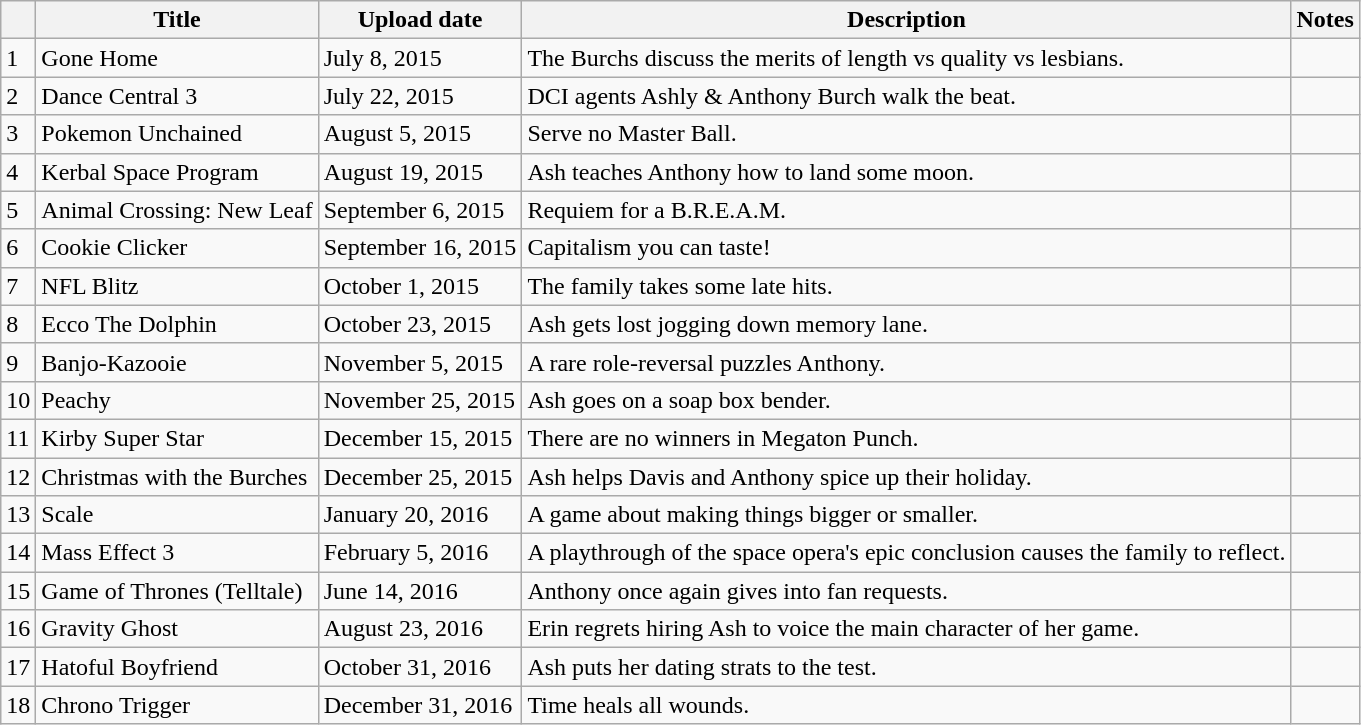<table class="wikitable">
<tr>
<th></th>
<th>Title</th>
<th>Upload date</th>
<th>Description</th>
<th>Notes</th>
</tr>
<tr>
<td>1</td>
<td>Gone Home</td>
<td>July 8, 2015</td>
<td>The Burchs discuss the merits of length vs quality vs lesbians.</td>
<td></td>
</tr>
<tr>
<td>2</td>
<td>Dance Central 3</td>
<td>July 22, 2015</td>
<td>DCI agents Ashly & Anthony Burch walk the beat.</td>
<td></td>
</tr>
<tr>
<td>3</td>
<td>Pokemon Unchained</td>
<td>August 5, 2015</td>
<td>Serve no Master Ball.</td>
<td></td>
</tr>
<tr>
<td>4</td>
<td>Kerbal Space Program</td>
<td>August 19, 2015</td>
<td>Ash teaches Anthony how to land some moon.</td>
<td></td>
</tr>
<tr>
<td>5</td>
<td>Animal Crossing: New Leaf</td>
<td>September 6, 2015</td>
<td>Requiem for a B.R.E.A.M.</td>
<td></td>
</tr>
<tr>
<td>6</td>
<td>Cookie Clicker</td>
<td>September 16, 2015</td>
<td>Capitalism you can taste!</td>
<td></td>
</tr>
<tr>
<td>7</td>
<td>NFL Blitz</td>
<td>October 1, 2015</td>
<td>The family takes some late hits.</td>
<td></td>
</tr>
<tr>
<td>8</td>
<td>Ecco The Dolphin</td>
<td>October 23, 2015</td>
<td>Ash gets lost jogging down memory lane.</td>
<td></td>
</tr>
<tr>
<td>9</td>
<td>Banjo-Kazooie</td>
<td>November 5, 2015</td>
<td>A rare role-reversal puzzles Anthony.</td>
<td></td>
</tr>
<tr>
<td>10</td>
<td>Peachy</td>
<td>November 25, 2015</td>
<td>Ash goes on a soap box bender.</td>
<td></td>
</tr>
<tr>
<td>11</td>
<td>Kirby Super Star</td>
<td>December 15, 2015</td>
<td>There are no winners in Megaton Punch.</td>
<td></td>
</tr>
<tr>
<td>12</td>
<td>Christmas with the Burches</td>
<td>December 25, 2015</td>
<td>Ash helps Davis and Anthony spice up their holiday.</td>
<td></td>
</tr>
<tr>
<td>13</td>
<td>Scale</td>
<td>January 20, 2016</td>
<td>A game about making things bigger or smaller.</td>
<td></td>
</tr>
<tr>
<td>14</td>
<td>Mass Effect 3</td>
<td>February 5, 2016</td>
<td>A playthrough of the space opera's epic conclusion causes the family to reflect.</td>
<td></td>
</tr>
<tr>
<td>15</td>
<td>Game of Thrones (Telltale)</td>
<td>June 14, 2016</td>
<td>Anthony once again gives into fan requests.</td>
<td></td>
</tr>
<tr>
<td>16</td>
<td>Gravity Ghost</td>
<td>August 23, 2016</td>
<td>Erin regrets hiring Ash to voice the main character of her game.</td>
<td></td>
</tr>
<tr>
<td>17</td>
<td>Hatoful Boyfriend</td>
<td>October 31, 2016</td>
<td>Ash puts her dating strats to the test.</td>
<td></td>
</tr>
<tr>
<td>18</td>
<td>Chrono Trigger</td>
<td>December 31, 2016</td>
<td>Time heals all wounds.</td>
<td></td>
</tr>
</table>
